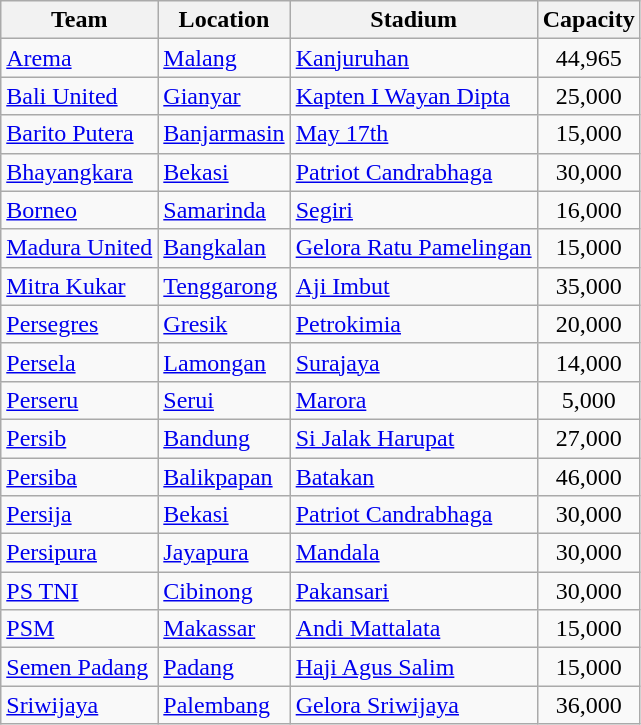<table class="wikitable sortable">
<tr>
<th>Team</th>
<th>Location</th>
<th>Stadium</th>
<th>Capacity</th>
</tr>
<tr>
<td><a href='#'>Arema</a></td>
<td><a href='#'>Malang</a></td>
<td><a href='#'>Kanjuruhan</a></td>
<td align="center">44,965</td>
</tr>
<tr>
<td><a href='#'>Bali United</a></td>
<td><a href='#'>Gianyar</a></td>
<td><a href='#'>Kapten I Wayan Dipta</a></td>
<td align="center">25,000</td>
</tr>
<tr>
<td><a href='#'>Barito Putera</a></td>
<td><a href='#'>Banjarmasin</a></td>
<td><a href='#'>May 17th</a></td>
<td align="center">15,000</td>
</tr>
<tr>
<td><a href='#'>Bhayangkara</a></td>
<td><a href='#'>Bekasi</a></td>
<td><a href='#'>Patriot Candrabhaga</a></td>
<td align="center">30,000</td>
</tr>
<tr>
<td><a href='#'>Borneo</a></td>
<td><a href='#'>Samarinda</a></td>
<td><a href='#'>Segiri</a></td>
<td align="center">16,000</td>
</tr>
<tr>
<td><a href='#'>Madura United</a></td>
<td><a href='#'>Bangkalan</a></td>
<td><a href='#'>Gelora Ratu Pamelingan</a></td>
<td align="center">15,000</td>
</tr>
<tr>
<td><a href='#'>Mitra Kukar</a></td>
<td><a href='#'>Tenggarong</a></td>
<td><a href='#'>Aji Imbut</a></td>
<td align="center">35,000</td>
</tr>
<tr>
<td><a href='#'>Persegres</a></td>
<td><a href='#'>Gresik</a></td>
<td><a href='#'>Petrokimia</a></td>
<td align="center">20,000</td>
</tr>
<tr>
<td><a href='#'>Persela</a></td>
<td><a href='#'>Lamongan</a></td>
<td><a href='#'>Surajaya</a></td>
<td align="center">14,000</td>
</tr>
<tr>
<td><a href='#'>Perseru</a></td>
<td><a href='#'>Serui</a></td>
<td><a href='#'>Marora</a></td>
<td align="center">5,000</td>
</tr>
<tr>
<td><a href='#'>Persib</a></td>
<td><a href='#'>Bandung</a></td>
<td><a href='#'>Si Jalak Harupat</a></td>
<td align="center">27,000</td>
</tr>
<tr>
<td><a href='#'>Persiba</a></td>
<td><a href='#'>Balikpapan</a></td>
<td><a href='#'>Batakan</a></td>
<td align="center">46,000</td>
</tr>
<tr>
<td><a href='#'>Persija</a></td>
<td><a href='#'>Bekasi</a></td>
<td><a href='#'>Patriot Candrabhaga</a></td>
<td align="center">30,000</td>
</tr>
<tr>
<td><a href='#'>Persipura</a></td>
<td><a href='#'>Jayapura</a></td>
<td><a href='#'>Mandala</a></td>
<td align="center">30,000</td>
</tr>
<tr>
<td><a href='#'>PS TNI</a></td>
<td><a href='#'>Cibinong</a></td>
<td><a href='#'>Pakansari</a></td>
<td align="center">30,000</td>
</tr>
<tr>
<td><a href='#'>PSM</a></td>
<td><a href='#'>Makassar</a></td>
<td><a href='#'>Andi Mattalata</a></td>
<td align="center">15,000</td>
</tr>
<tr>
<td><a href='#'>Semen Padang</a></td>
<td><a href='#'>Padang</a></td>
<td><a href='#'>Haji Agus Salim</a></td>
<td align="center">15,000</td>
</tr>
<tr>
<td><a href='#'>Sriwijaya</a></td>
<td><a href='#'>Palembang</a></td>
<td><a href='#'>Gelora Sriwijaya</a></td>
<td align="center">36,000</td>
</tr>
</table>
